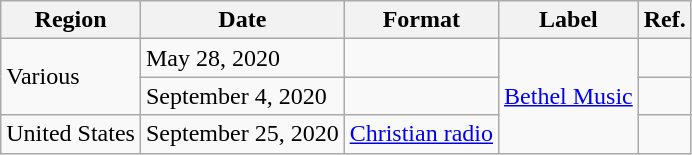<table class="wikitable plainrowheaders">
<tr>
<th scope="col">Region</th>
<th scope="col">Date</th>
<th scope="col">Format</th>
<th scope="col">Label</th>
<th scope="col">Ref.</th>
</tr>
<tr>
<td rowspan="2">Various</td>
<td>May 28, 2020</td>
<td></td>
<td rowspan="3"><a href='#'>Bethel Music</a></td>
<td></td>
</tr>
<tr>
<td>September 4, 2020</td>
<td></td>
<td></td>
</tr>
<tr>
<td>United States</td>
<td>September 25, 2020</td>
<td><a href='#'>Christian radio</a></td>
<td></td>
</tr>
</table>
